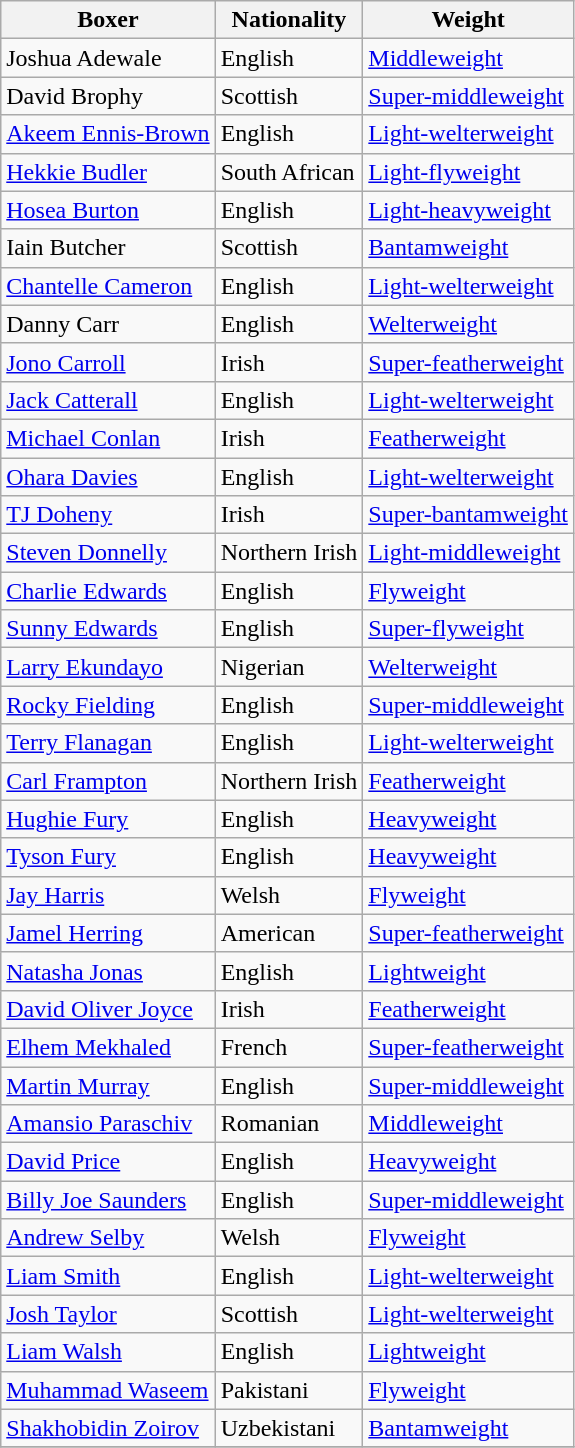<table class="wikitable sortable">
<tr>
<th>Boxer </th>
<th>Nationality</th>
<th>Weight</th>
</tr>
<tr>
<td>Joshua Adewale</td>
<td> English</td>
<td><a href='#'>Middleweight</a></td>
</tr>
<tr>
<td>David Brophy</td>
<td> Scottish</td>
<td><a href='#'>Super-middleweight</a></td>
</tr>
<tr>
<td><a href='#'>Akeem Ennis-Brown</a></td>
<td> English</td>
<td><a href='#'>Light-welterweight</a></td>
</tr>
<tr>
<td><a href='#'>Hekkie Budler</a></td>
<td> South African</td>
<td><a href='#'>Light-flyweight</a></td>
</tr>
<tr>
<td><a href='#'>Hosea Burton</a></td>
<td> English</td>
<td><a href='#'>Light-heavyweight</a></td>
</tr>
<tr>
<td>Iain Butcher</td>
<td> Scottish</td>
<td><a href='#'>Bantamweight</a></td>
</tr>
<tr>
<td><a href='#'>Chantelle Cameron</a></td>
<td> English</td>
<td><a href='#'>Light-welterweight</a></td>
</tr>
<tr>
<td>Danny Carr</td>
<td> English</td>
<td><a href='#'>Welterweight</a></td>
</tr>
<tr>
<td><a href='#'>Jono Carroll</a></td>
<td> Irish</td>
<td><a href='#'>Super-featherweight</a></td>
</tr>
<tr>
<td><a href='#'>Jack Catterall</a></td>
<td> English</td>
<td><a href='#'>Light-welterweight</a></td>
</tr>
<tr>
<td><a href='#'>Michael Conlan</a></td>
<td> Irish</td>
<td><a href='#'>Featherweight</a></td>
</tr>
<tr>
<td><a href='#'>Ohara Davies</a></td>
<td> English</td>
<td><a href='#'>Light-welterweight</a></td>
</tr>
<tr>
<td><a href='#'>TJ Doheny</a></td>
<td> Irish</td>
<td><a href='#'>Super-bantamweight</a></td>
</tr>
<tr>
<td><a href='#'>Steven Donnelly</a></td>
<td> Northern Irish</td>
<td><a href='#'>Light-middleweight</a></td>
</tr>
<tr>
<td><a href='#'>Charlie Edwards</a></td>
<td> English</td>
<td><a href='#'>Flyweight</a></td>
</tr>
<tr>
<td><a href='#'>Sunny Edwards</a></td>
<td> English</td>
<td><a href='#'>Super-flyweight</a></td>
</tr>
<tr>
<td><a href='#'>Larry Ekundayo</a></td>
<td> Nigerian</td>
<td><a href='#'>Welterweight</a></td>
</tr>
<tr>
<td><a href='#'>Rocky Fielding</a></td>
<td> English</td>
<td><a href='#'>Super-middleweight</a></td>
</tr>
<tr>
<td><a href='#'>Terry Flanagan</a></td>
<td> English</td>
<td><a href='#'>Light-welterweight</a></td>
</tr>
<tr>
<td><a href='#'>Carl Frampton</a></td>
<td> Northern Irish</td>
<td><a href='#'>Featherweight</a></td>
</tr>
<tr>
<td><a href='#'>Hughie Fury</a></td>
<td> English</td>
<td><a href='#'>Heavyweight</a></td>
</tr>
<tr>
<td><a href='#'>Tyson Fury</a></td>
<td> English</td>
<td><a href='#'>Heavyweight</a></td>
</tr>
<tr>
<td><a href='#'>Jay Harris</a></td>
<td> Welsh</td>
<td><a href='#'>Flyweight</a></td>
</tr>
<tr>
<td><a href='#'>Jamel Herring</a></td>
<td> American</td>
<td><a href='#'>Super-featherweight</a></td>
</tr>
<tr>
<td><a href='#'>Natasha Jonas</a></td>
<td> English</td>
<td><a href='#'>Lightweight</a></td>
</tr>
<tr>
<td><a href='#'>David Oliver Joyce</a></td>
<td> Irish</td>
<td><a href='#'>Featherweight</a></td>
</tr>
<tr>
<td><a href='#'>Elhem Mekhaled</a></td>
<td> French</td>
<td><a href='#'>Super-featherweight</a></td>
</tr>
<tr>
<td><a href='#'>Martin Murray</a></td>
<td> English</td>
<td><a href='#'>Super-middleweight</a></td>
</tr>
<tr>
<td><a href='#'>Amansio Paraschiv</a></td>
<td> Romanian</td>
<td><a href='#'>Middleweight</a></td>
</tr>
<tr>
<td><a href='#'>David Price</a></td>
<td> English</td>
<td><a href='#'>Heavyweight</a></td>
</tr>
<tr>
<td><a href='#'>Billy Joe Saunders</a></td>
<td> English</td>
<td><a href='#'>Super-middleweight</a></td>
</tr>
<tr>
<td><a href='#'>Andrew Selby</a></td>
<td> Welsh</td>
<td><a href='#'>Flyweight</a></td>
</tr>
<tr>
<td><a href='#'>Liam Smith</a></td>
<td> English</td>
<td><a href='#'>Light-welterweight</a></td>
</tr>
<tr>
<td><a href='#'>Josh Taylor</a></td>
<td> Scottish</td>
<td><a href='#'>Light-welterweight</a></td>
</tr>
<tr>
<td><a href='#'>Liam Walsh</a></td>
<td> English</td>
<td><a href='#'>Lightweight</a></td>
</tr>
<tr>
<td><a href='#'>Muhammad Waseem</a></td>
<td> Pakistani</td>
<td><a href='#'>Flyweight</a></td>
</tr>
<tr>
<td><a href='#'>Shakhobidin Zoirov</a></td>
<td> Uzbekistani</td>
<td><a href='#'>Bantamweight</a></td>
</tr>
<tr>
</tr>
</table>
